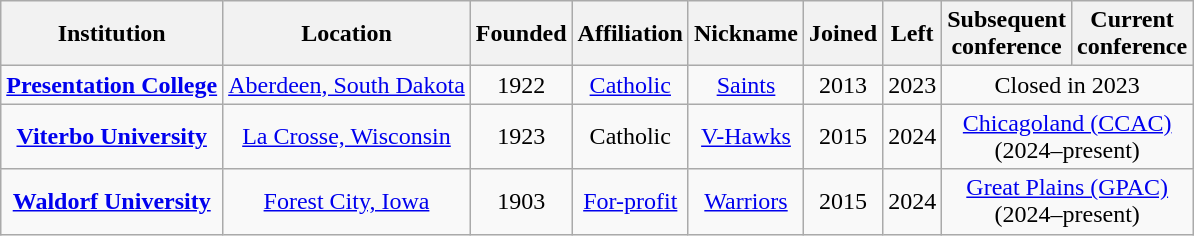<table class="wikitable sortable" style="text-align:center">
<tr>
<th>Institution</th>
<th>Location</th>
<th>Founded</th>
<th>Affiliation</th>
<th>Nickname</th>
<th>Joined</th>
<th>Left</th>
<th>Subsequent<br>conference</th>
<th>Current<br>conference</th>
</tr>
<tr>
<td><strong><a href='#'>Presentation College</a></strong></td>
<td><a href='#'>Aberdeen, South Dakota</a></td>
<td>1922</td>
<td><a href='#'>Catholic</a><br></td>
<td><a href='#'>Saints</a></td>
<td>2013</td>
<td>2023</td>
<td colspan = "2">Closed in 2023</td>
</tr>
<tr>
<td><strong><a href='#'>Viterbo University</a></strong></td>
<td><a href='#'>La Crosse, Wisconsin</a></td>
<td>1923</td>
<td>Catholic<br></td>
<td><a href='#'>V-Hawks</a></td>
<td>2015</td>
<td>2024</td>
<td colspan="2"><a href='#'>Chicagoland (CCAC)</a><br>(2024–present)</td>
</tr>
<tr>
<td><strong><a href='#'>Waldorf University</a></strong></td>
<td><a href='#'>Forest City, Iowa</a></td>
<td>1903</td>
<td><a href='#'>For-profit</a></td>
<td><a href='#'>Warriors</a></td>
<td>2015</td>
<td>2024</td>
<td colspan="2"><a href='#'>Great Plains (GPAC)</a><br>(2024–present)</td>
</tr>
</table>
